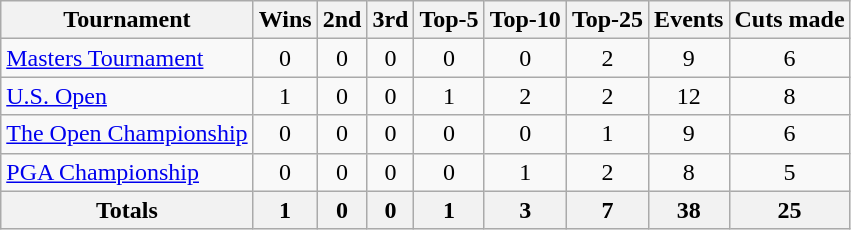<table class=wikitable style=text-align:center>
<tr>
<th>Tournament</th>
<th>Wins</th>
<th>2nd</th>
<th>3rd</th>
<th>Top-5</th>
<th>Top-10</th>
<th>Top-25</th>
<th>Events</th>
<th>Cuts made</th>
</tr>
<tr>
<td align=left><a href='#'>Masters Tournament</a></td>
<td>0</td>
<td>0</td>
<td>0</td>
<td>0</td>
<td>0</td>
<td>2</td>
<td>9</td>
<td>6</td>
</tr>
<tr>
<td align=left><a href='#'>U.S. Open</a></td>
<td>1</td>
<td>0</td>
<td>0</td>
<td>1</td>
<td>2</td>
<td>2</td>
<td>12</td>
<td>8</td>
</tr>
<tr>
<td align=left><a href='#'>The Open Championship</a></td>
<td>0</td>
<td>0</td>
<td>0</td>
<td>0</td>
<td>0</td>
<td>1</td>
<td>9</td>
<td>6</td>
</tr>
<tr>
<td align=left><a href='#'>PGA Championship</a></td>
<td>0</td>
<td>0</td>
<td>0</td>
<td>0</td>
<td>1</td>
<td>2</td>
<td>8</td>
<td>5</td>
</tr>
<tr>
<th>Totals</th>
<th>1</th>
<th>0</th>
<th>0</th>
<th>1</th>
<th>3</th>
<th>7</th>
<th>38</th>
<th>25</th>
</tr>
</table>
